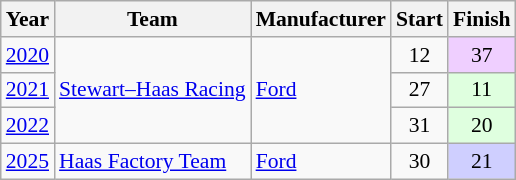<table class="wikitable" style="font-size: 90%;">
<tr>
<th>Year</th>
<th>Team</th>
<th>Manufacturer</th>
<th>Start</th>
<th>Finish</th>
</tr>
<tr>
<td><a href='#'>2020</a></td>
<td rowspan=3><a href='#'>Stewart–Haas Racing</a></td>
<td rowspan=3><a href='#'>Ford</a></td>
<td align=center>12</td>
<td align=center style="background:#EFCFFF;">37</td>
</tr>
<tr>
<td><a href='#'>2021</a></td>
<td align=center>27</td>
<td align=center style="background:#DFFFDF;">11</td>
</tr>
<tr>
<td><a href='#'>2022</a></td>
<td align=center>31</td>
<td align=center style="background:#DFFFDF;">20</td>
</tr>
<tr>
<td><a href='#'>2025</a></td>
<td><a href='#'>Haas Factory Team</a></td>
<td><a href='#'>Ford</a></td>
<td align=center>30</td>
<td align=center style="background:#CFCFFF;">21</td>
</tr>
</table>
